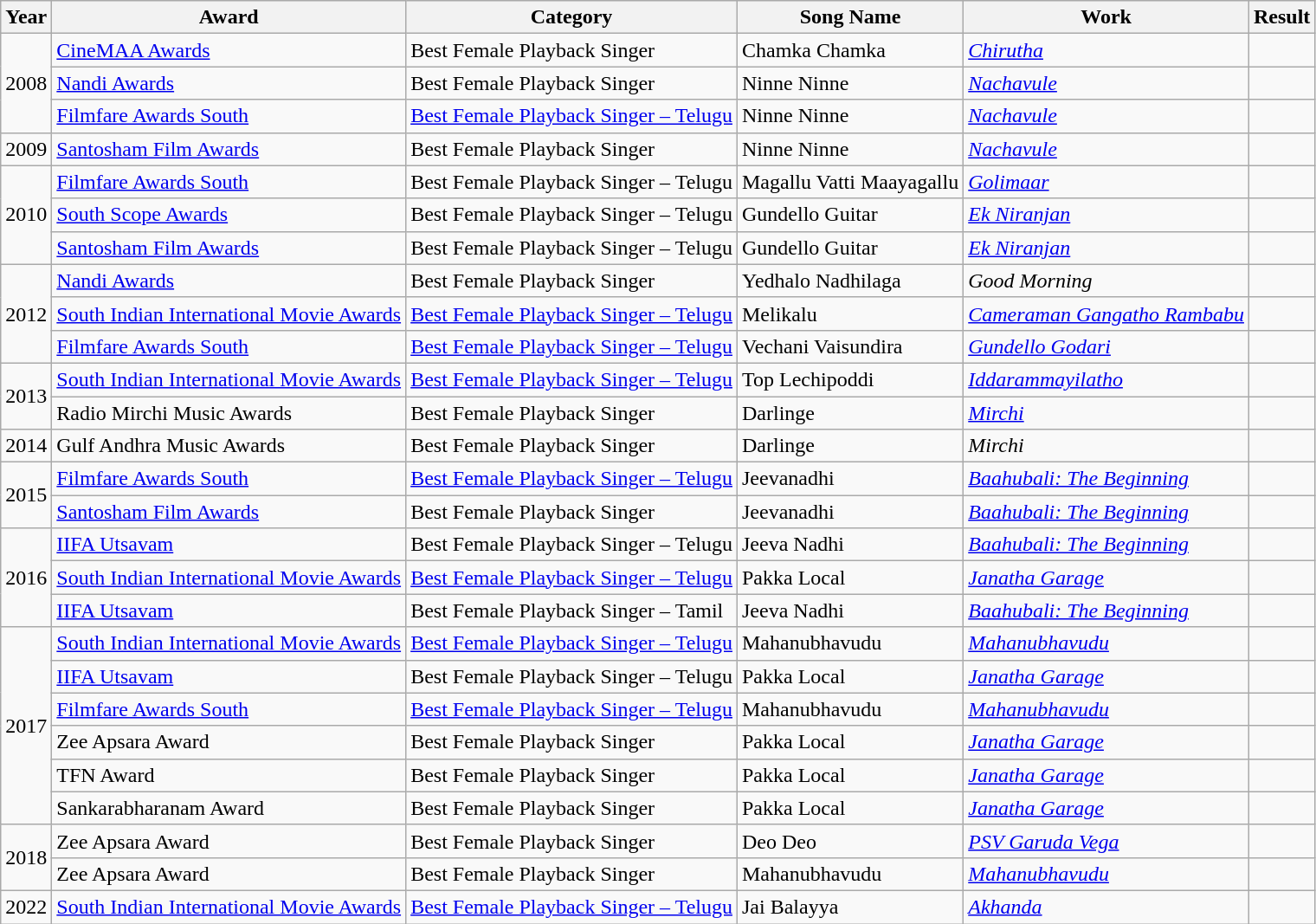<table class="wikitable">
<tr>
<th>Year</th>
<th>Award</th>
<th>Category</th>
<th>Song Name</th>
<th>Work</th>
<th>Result</th>
</tr>
<tr>
<td rowspan="3">2008</td>
<td><a href='#'>CineMAA Awards</a></td>
<td>Best Female Playback Singer</td>
<td>Chamka Chamka</td>
<td><em><a href='#'>Chirutha</a></em></td>
<td></td>
</tr>
<tr>
<td><a href='#'>Nandi Awards</a></td>
<td>Best Female Playback Singer</td>
<td>Ninne Ninne</td>
<td><em><a href='#'>Nachavule</a></em></td>
<td></td>
</tr>
<tr>
<td><a href='#'>Filmfare Awards South</a></td>
<td><a href='#'>Best Female Playback Singer – Telugu</a></td>
<td>Ninne Ninne</td>
<td><em><a href='#'>Nachavule</a></em></td>
<td></td>
</tr>
<tr>
<td>2009</td>
<td><a href='#'>Santosham Film Awards</a></td>
<td>Best Female Playback Singer</td>
<td>Ninne Ninne</td>
<td><em><a href='#'>Nachavule</a></em></td>
<td></td>
</tr>
<tr>
<td rowspan="3">2010</td>
<td><a href='#'>Filmfare Awards South</a></td>
<td>Best Female Playback Singer – Telugu</td>
<td>Magallu Vatti Maayagallu</td>
<td><em><a href='#'>Golimaar</a></em></td>
<td></td>
</tr>
<tr>
<td><a href='#'>South Scope Awards</a></td>
<td>Best Female Playback Singer – Telugu</td>
<td>Gundello Guitar</td>
<td><em><a href='#'>Ek Niranjan</a></em></td>
<td></td>
</tr>
<tr>
<td><a href='#'>Santosham Film Awards</a></td>
<td>Best Female Playback Singer – Telugu</td>
<td>Gundello Guitar</td>
<td><em><a href='#'>Ek Niranjan</a></em></td>
<td></td>
</tr>
<tr>
<td rowspan="3">2012</td>
<td><a href='#'>Nandi Awards</a></td>
<td>Best Female Playback Singer</td>
<td>Yedhalo Nadhilaga</td>
<td><em>Good Morning</em></td>
<td></td>
</tr>
<tr>
<td><a href='#'>South Indian International Movie Awards</a></td>
<td><a href='#'>Best Female Playback Singer – Telugu</a></td>
<td>Melikalu</td>
<td><em><a href='#'>Cameraman Gangatho Rambabu</a></em></td>
<td></td>
</tr>
<tr>
<td><a href='#'>Filmfare Awards South</a></td>
<td><a href='#'>Best Female Playback Singer – Telugu</a></td>
<td>Vechani Vaisundira</td>
<td><em><a href='#'>Gundello Godari</a></em></td>
<td></td>
</tr>
<tr>
<td rowspan="2">2013</td>
<td><a href='#'>South Indian International Movie Awards</a></td>
<td><a href='#'>Best Female Playback Singer – Telugu</a></td>
<td>Top Lechipoddi</td>
<td><em><a href='#'>Iddarammayilatho</a></em></td>
<td></td>
</tr>
<tr>
<td>Radio Mirchi Music Awards</td>
<td>Best Female Playback Singer</td>
<td>Darlinge</td>
<td><em><a href='#'>Mirchi</a></em></td>
<td></td>
</tr>
<tr>
<td>2014</td>
<td>Gulf Andhra Music Awards</td>
<td>Best Female Playback Singer</td>
<td>Darlinge</td>
<td><em>Mirchi</em></td>
<td></td>
</tr>
<tr>
<td rowspan="2">2015</td>
<td><a href='#'>Filmfare Awards South</a></td>
<td><a href='#'>Best Female Playback Singer – Telugu</a></td>
<td>Jeevanadhi</td>
<td><em><a href='#'>Baahubali: The Beginning</a></em></td>
<td></td>
</tr>
<tr>
<td><a href='#'>Santosham Film Awards</a></td>
<td>Best Female Playback Singer</td>
<td>Jeevanadhi</td>
<td><em><a href='#'>Baahubali: The Beginning</a></em></td>
<td></td>
</tr>
<tr>
<td rowspan="3">2016</td>
<td><a href='#'>IIFA Utsavam</a></td>
<td>Best Female Playback Singer – Telugu</td>
<td>Jeeva Nadhi</td>
<td><em><a href='#'>Baahubali: The Beginning</a></em></td>
<td></td>
</tr>
<tr>
<td><a href='#'>South Indian International Movie Awards</a></td>
<td><a href='#'>Best Female Playback Singer – Telugu</a></td>
<td>Pakka Local</td>
<td><em><a href='#'>Janatha Garage</a></em></td>
<td></td>
</tr>
<tr>
<td><a href='#'>IIFA Utsavam</a></td>
<td>Best Female Playback Singer – Tamil</td>
<td>Jeeva Nadhi</td>
<td><em><a href='#'>Baahubali: The Beginning</a></em></td>
<td></td>
</tr>
<tr>
<td rowspan="6">2017</td>
<td><a href='#'>South Indian International Movie Awards</a></td>
<td><a href='#'>Best Female Playback Singer – Telugu</a></td>
<td>Mahanubhavudu</td>
<td><em><a href='#'>Mahanubhavudu</a></em></td>
<td></td>
</tr>
<tr>
<td><a href='#'>IIFA Utsavam</a></td>
<td>Best Female Playback Singer – Telugu</td>
<td>Pakka Local</td>
<td><em><a href='#'>Janatha Garage</a></em></td>
<td></td>
</tr>
<tr>
<td><a href='#'>Filmfare Awards South</a></td>
<td><a href='#'>Best Female Playback Singer – Telugu</a></td>
<td>Mahanubhavudu</td>
<td><em><a href='#'>Mahanubhavudu</a></em></td>
<td></td>
</tr>
<tr>
<td>Zee Apsara Award</td>
<td>Best Female Playback Singer</td>
<td>Pakka Local</td>
<td><em><a href='#'>Janatha Garage</a></em></td>
<td></td>
</tr>
<tr>
<td>TFN Award</td>
<td>Best Female Playback Singer</td>
<td>Pakka Local</td>
<td><em><a href='#'>Janatha Garage</a></em></td>
<td></td>
</tr>
<tr>
<td>Sankarabharanam Award</td>
<td>Best Female Playback Singer</td>
<td>Pakka Local</td>
<td><em><a href='#'>Janatha Garage</a></em></td>
<td></td>
</tr>
<tr>
<td rowspan="2">2018</td>
<td>Zee Apsara Award</td>
<td>Best Female Playback Singer</td>
<td>Deo Deo</td>
<td><em><a href='#'>PSV Garuda Vega</a></em></td>
<td></td>
</tr>
<tr>
<td>Zee Apsara Award</td>
<td>Best Female Playback Singer</td>
<td>Mahanubhavudu</td>
<td><em><a href='#'>Mahanubhavudu</a></em></td>
<td></td>
</tr>
<tr>
<td rowspan="1">2022</td>
<td><a href='#'>South Indian International Movie Awards</a></td>
<td><a href='#'>Best Female Playback Singer – Telugu</a></td>
<td>Jai Balayya</td>
<td><em><a href='#'>Akhanda</a></em></td>
<td></td>
</tr>
</table>
